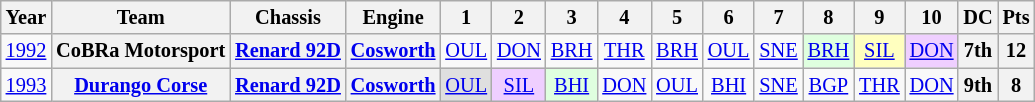<table class="wikitable" style="text-align:center; font-size:85%">
<tr>
<th>Year</th>
<th>Team</th>
<th>Chassis</th>
<th>Engine</th>
<th>1</th>
<th>2</th>
<th>3</th>
<th>4</th>
<th>5</th>
<th>6</th>
<th>7</th>
<th>8</th>
<th>9</th>
<th>10</th>
<th>DC</th>
<th>Pts</th>
</tr>
<tr>
<td><a href='#'>1992</a></td>
<th nowrap>CoBRa Motorsport</th>
<th nowrap><a href='#'>Renard 92D</a></th>
<th><a href='#'>Cosworth</a></th>
<td><a href='#'>OUL</a></td>
<td><a href='#'>DON</a></td>
<td><a href='#'>BRH</a></td>
<td><a href='#'>THR</a></td>
<td><a href='#'>BRH</a></td>
<td><a href='#'>OUL</a></td>
<td><a href='#'>SNE</a></td>
<td style="background:#DFFFDF;"><a href='#'>BRH</a><br></td>
<td style="background:#FFFFBF;"><a href='#'>SIL</a><br></td>
<td style="background:#EFCFFF;"><a href='#'>DON</a><br></td>
<th>7th</th>
<th>12</th>
</tr>
<tr>
<td><a href='#'>1993</a></td>
<th nowrap><a href='#'>Durango Corse</a></th>
<th nowrap><a href='#'>Renard 92D</a></th>
<th><a href='#'>Cosworth</a></th>
<td style="background:#DFDFDF;"><a href='#'>OUL</a><br></td>
<td style="background:#EFCFFF;"><a href='#'>SIL</a><br></td>
<td style="background:#DFFFDF;"><a href='#'>BHI</a><br></td>
<td><a href='#'>DON</a></td>
<td><a href='#'>OUL</a></td>
<td><a href='#'>BHI</a></td>
<td><a href='#'>SNE</a></td>
<td><a href='#'>BGP</a></td>
<td><a href='#'>THR</a></td>
<td><a href='#'>DON</a></td>
<th>9th</th>
<th>8</th>
</tr>
</table>
